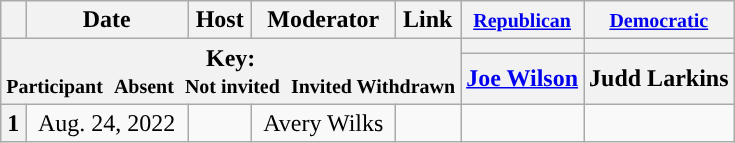<table class="wikitable" style="text-align:center;">
<tr>
<th scope="col"></th>
<th scope="col">Date</th>
<th scope="col">Host</th>
<th scope="col">Moderator</th>
<th scope="col">Link</th>
<th scope="col"><small><a href='#'>Republican</a></small></th>
<th scope="col"><small><a href='#'>Democratic</a></small></th>
</tr>
<tr>
<th colspan="5" rowspan="2">Key:<br> <small>Participant </small>  <small>Absent </small>  <small>Not invited </small>  <small>Invited  Withdrawn</small></th>
<th scope="col" style="background:"></th>
<th scope="col" style="background:"></th>
</tr>
<tr>
<th scope="col"><a href='#'>Joe Wilson</a></th>
<th scope="col">Judd Larkins</th>
</tr>
<tr>
<th>1</th>
<td style="white-space:nowrap;">Aug. 24, 2022</td>
<td style="white-space:nowrap;"></td>
<td style="white-space:nowrap;">Avery Wilks</td>
<td style="white-space:nowrap;"></td>
<td></td>
<td></td>
</tr>
</table>
